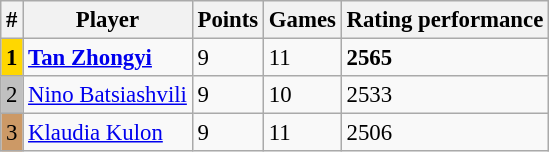<table class="wikitable" style="font-size: 95%;">
<tr>
<th>#</th>
<th>Player</th>
<th>Points</th>
<th>Games</th>
<th>Rating performance</th>
</tr>
<tr>
<td style="background:gold;"><strong>1</strong></td>
<td><strong> <a href='#'>Tan Zhongyi</a></strong></td>
<td>9</td>
<td>11</td>
<td><strong>2565</strong></td>
</tr>
<tr>
<td style="background:silver;">2</td>
<td> <a href='#'>Nino Batsiashvili</a></td>
<td>9</td>
<td>10</td>
<td>2533</td>
</tr>
<tr>
<td style="background:#c96;">3</td>
<td> <a href='#'>Klaudia Kulon</a></td>
<td>9</td>
<td>11</td>
<td>2506</td>
</tr>
</table>
